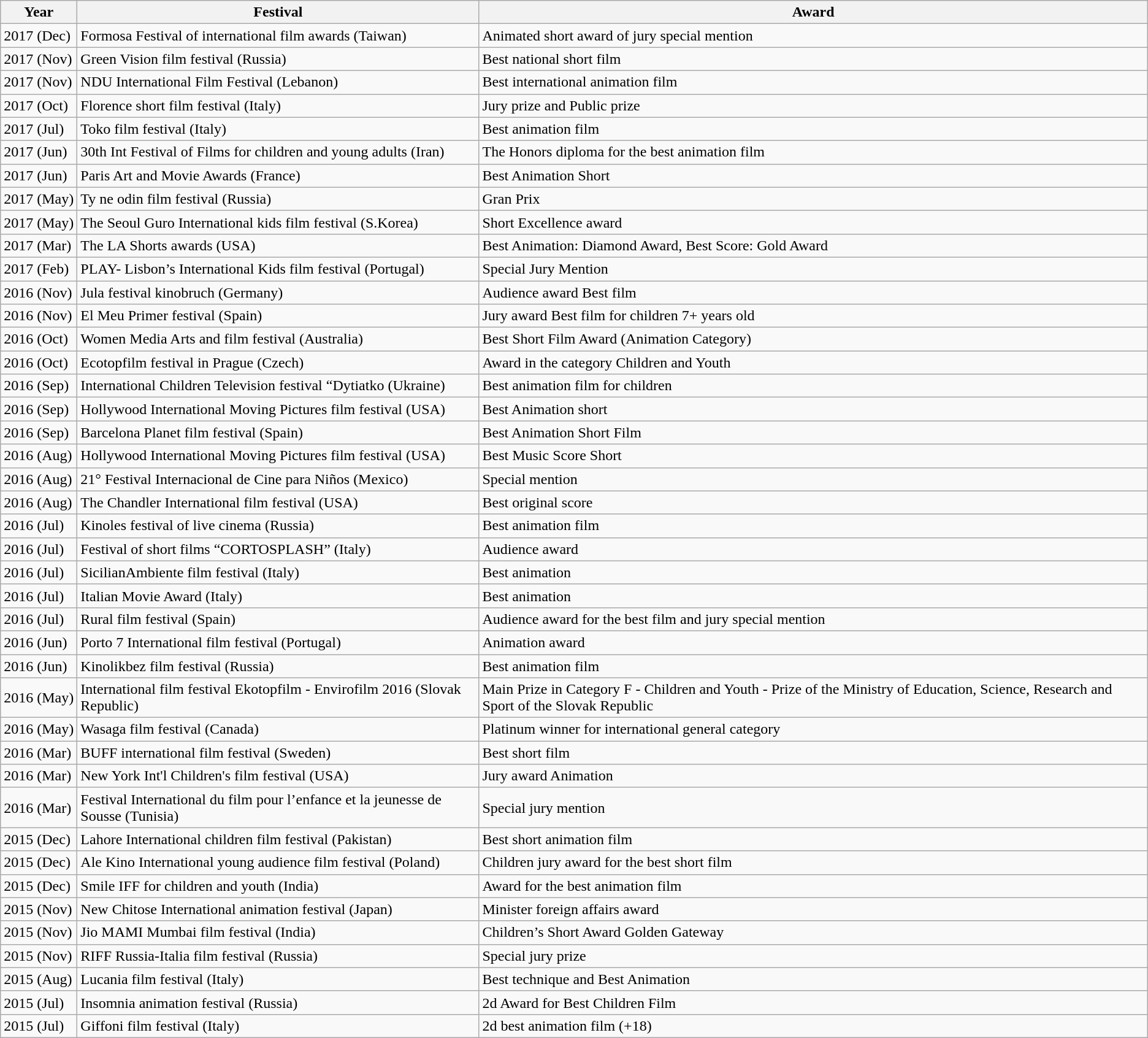<table class="wikitable">
<tr>
<th>Year</th>
<th>Festival</th>
<th>Award</th>
</tr>
<tr>
<td>2017 (Dec)</td>
<td>Formosa Festival of international film awards (Taiwan)</td>
<td>Animated short award of jury special mention</td>
</tr>
<tr>
<td>2017 (Nov)</td>
<td>Green Vision film festival (Russia)</td>
<td>Best national short film</td>
</tr>
<tr>
<td>2017 (Nov)</td>
<td>NDU International Film Festival (Lebanon)</td>
<td>Best international animation film</td>
</tr>
<tr>
<td>2017 (Oct)</td>
<td>Florence short film festival (Italy)</td>
<td>Jury prize and Public prize</td>
</tr>
<tr>
<td>2017 (Jul)</td>
<td>Toko film festival (Italy)</td>
<td>Best animation film</td>
</tr>
<tr>
<td>2017 (Jun)</td>
<td>30th Int Festival of Films for children and young adults (Iran)</td>
<td>The Honors diploma for the best animation film</td>
</tr>
<tr>
<td>2017 (Jun)</td>
<td>Paris Art and Movie Awards (France)</td>
<td>Best Animation Short</td>
</tr>
<tr>
<td>2017 (May)</td>
<td>Ty ne odin film festival (Russia)</td>
<td>Gran Prix</td>
</tr>
<tr>
<td>2017 (May)</td>
<td>The Seoul Guro International kids film festival (S.Korea)</td>
<td>Short Excellence award</td>
</tr>
<tr>
<td>2017 (Mar)</td>
<td>The LA Shorts awards (USA)</td>
<td>Best Animation: Diamond Award, Best Score: Gold Award</td>
</tr>
<tr>
<td>2017 (Feb)</td>
<td>PLAY- Lisbon’s International Kids film festival (Portugal)</td>
<td>Special Jury Mention</td>
</tr>
<tr>
<td>2016 (Nov)</td>
<td>Jula festival kinobruch (Germany)</td>
<td>Audience award Best film</td>
</tr>
<tr>
<td>2016 (Nov)</td>
<td>El Meu Primer festival (Spain)</td>
<td>Jury award Best film for children 7+ years old</td>
</tr>
<tr>
<td>2016 (Oct)</td>
<td>Women Media Arts and film festival (Australia)</td>
<td>Best Short Film Award (Animation Category)</td>
</tr>
<tr>
<td>2016 (Oct)</td>
<td>Ecotopfilm festival in Prague (Czech)</td>
<td>Award in the category Children and Youth</td>
</tr>
<tr>
<td>2016 (Sep)</td>
<td>International Children Television festival “Dytiatko (Ukraine)</td>
<td>Best animation film for children</td>
</tr>
<tr>
<td>2016 (Sep)</td>
<td>Hollywood International Moving Pictures film festival (USA)</td>
<td>Best Animation short</td>
</tr>
<tr>
<td>2016 (Sep)</td>
<td>Barcelona Planet film festival (Spain)</td>
<td>Best Animation Short Film</td>
</tr>
<tr>
<td>2016 (Aug)</td>
<td>Hollywood International Moving Pictures film festival (USA)</td>
<td>Best Music Score Short</td>
</tr>
<tr>
<td>2016 (Aug)</td>
<td>21° Festival Internacional de Cine para Niños (Mexico)</td>
<td>Special mention</td>
</tr>
<tr>
<td>2016 (Aug)</td>
<td>The Chandler International film festival (USA)</td>
<td>Best original score</td>
</tr>
<tr>
<td>2016 (Jul)</td>
<td>Kinoles festival of live cinema (Russia)</td>
<td>Best animation film</td>
</tr>
<tr>
<td>2016 (Jul)</td>
<td>Festival of short films “CORTOSPLASH” (Italy)</td>
<td>Audience award</td>
</tr>
<tr>
<td>2016 (Jul)</td>
<td>SicilianAmbiente film festival (Italy)</td>
<td>Best animation</td>
</tr>
<tr>
<td>2016 (Jul)</td>
<td>Italian Movie Award (Italy)</td>
<td>Best animation</td>
</tr>
<tr>
<td>2016 (Jul)</td>
<td>Rural film festival (Spain)</td>
<td>Audience award for the best film and jury special mention</td>
</tr>
<tr>
<td>2016 (Jun)</td>
<td>Porto 7 International film festival (Portugal)</td>
<td>Animation award</td>
</tr>
<tr>
<td>2016 (Jun)</td>
<td>Kinolikbez film festival (Russia)</td>
<td>Best animation film</td>
</tr>
<tr>
<td>2016 (May)</td>
<td>International film festival Ekotopfilm - Envirofilm 2016 (Slovak Republic)</td>
<td>Main Prize in Category F - Children and Youth - Prize of the Ministry of Education, Science, Research and Sport of the Slovak Republic</td>
</tr>
<tr>
<td>2016 (May)</td>
<td>Wasaga film festival (Canada)</td>
<td>Platinum winner for international general category</td>
</tr>
<tr>
<td>2016 (Mar)</td>
<td>BUFF international film festival (Sweden)</td>
<td>Best short film</td>
</tr>
<tr>
<td>2016 (Mar)</td>
<td>New York Int'l Children's film festival (USA)</td>
<td>Jury award Animation</td>
</tr>
<tr>
<td>2016 (Mar)</td>
<td>Festival International du film pour l’enfance et la jeunesse de Sousse (Tunisia)</td>
<td>Special jury mention</td>
</tr>
<tr>
<td>2015 (Dec)</td>
<td>Lahore International children film festival (Pakistan)</td>
<td>Best short animation film</td>
</tr>
<tr>
<td>2015 (Dec)</td>
<td>Ale Kino International young audience film festival (Poland)</td>
<td>Children jury award for the best short film</td>
</tr>
<tr>
<td>2015 (Dec)</td>
<td>Smile IFF for children and youth (India)</td>
<td>Award for the best animation film</td>
</tr>
<tr>
<td>2015 (Nov)</td>
<td>New Chitose International animation festival (Japan)</td>
<td>Minister foreign affairs award</td>
</tr>
<tr>
<td>2015 (Nov)</td>
<td>Jio MAMI Mumbai film festival (India)</td>
<td>Children’s Short Award Golden Gateway</td>
</tr>
<tr>
<td>2015 (Nov)</td>
<td>RIFF Russia-Italia film festival (Russia)</td>
<td>Special jury prize</td>
</tr>
<tr>
<td>2015 (Aug)</td>
<td>Lucania film festival (Italy)</td>
<td>Best technique and Best Animation</td>
</tr>
<tr>
<td>2015 (Jul)</td>
<td>Insomnia animation festival (Russia)</td>
<td>2d Award for Best Children Film</td>
</tr>
<tr>
<td>2015 (Jul)</td>
<td>Giffoni film festival (Italy)</td>
<td>2d best animation film (+18)</td>
</tr>
</table>
